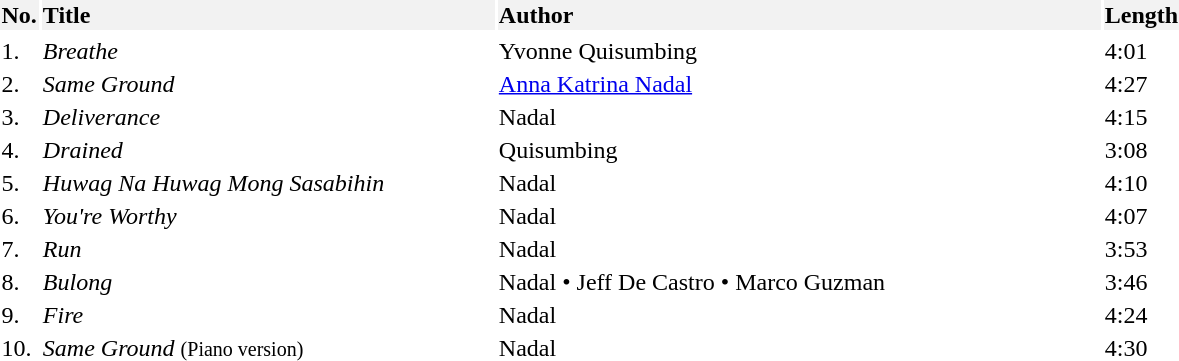<table style="border:0 solid darkgrey;">
<tr>
<th width=15 align=left style="background-color: #f2f2f2;">No.</th>
<th width=300 align=left style="background-color: #f2f2f2;">Title</th>
<th width=400 align=left style="background-color: #f2f2f2;">Author</th>
<th width=25 align=left style="background-color: #f2f2f2;">Length</th>
</tr>
<tr border="0" align="left">
</tr>
<tr>
<td>1.</td>
<td><em>Breathe</em></td>
<td>Yvonne Quisumbing</td>
<td>4:01</td>
</tr>
<tr>
<td>2.</td>
<td><em>Same Ground</em></td>
<td><a href='#'>Anna Katrina Nadal</a></td>
<td>4:27</td>
</tr>
<tr>
<td>3.</td>
<td><em>Deliverance</em></td>
<td>Nadal</td>
<td>4:15</td>
</tr>
<tr>
<td>4.</td>
<td><em>Drained</em></td>
<td>Quisumbing</td>
<td>3:08</td>
</tr>
<tr>
<td>5.</td>
<td><em>Huwag Na Huwag Mong Sasabihin</em></td>
<td>Nadal</td>
<td>4:10</td>
</tr>
<tr>
<td>6.</td>
<td><em>You're Worthy</em></td>
<td>Nadal</td>
<td>4:07</td>
</tr>
<tr>
<td>7.</td>
<td><em>Run</em></td>
<td>Nadal</td>
<td>3:53</td>
</tr>
<tr>
<td>8.</td>
<td><em>Bulong</em></td>
<td>Nadal • Jeff De Castro • Marco Guzman</td>
<td>3:46</td>
</tr>
<tr>
<td>9.</td>
<td><em>Fire</em></td>
<td>Nadal</td>
<td>4:24</td>
</tr>
<tr>
<td>10.</td>
<td><em>Same Ground</em> <small>(Piano version)</small></td>
<td>Nadal</td>
<td>4:30</td>
</tr>
</table>
